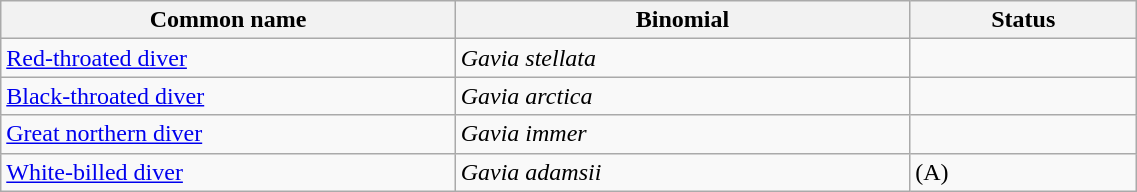<table style="width:60%;" class="wikitable">
<tr>
<th width=40%>Common name</th>
<th width=40%>Binomial</th>
<th width=20%>Status</th>
</tr>
<tr>
<td><a href='#'>Red-throated diver</a></td>
<td><em>Gavia stellata</em></td>
<td></td>
</tr>
<tr>
<td><a href='#'>Black-throated diver</a></td>
<td><em>Gavia arctica</em></td>
<td></td>
</tr>
<tr>
<td><a href='#'>Great northern diver</a></td>
<td><em>Gavia immer</em></td>
<td></td>
</tr>
<tr>
<td><a href='#'>White-billed diver</a></td>
<td><em>Gavia adamsii</em></td>
<td>(A)</td>
</tr>
</table>
